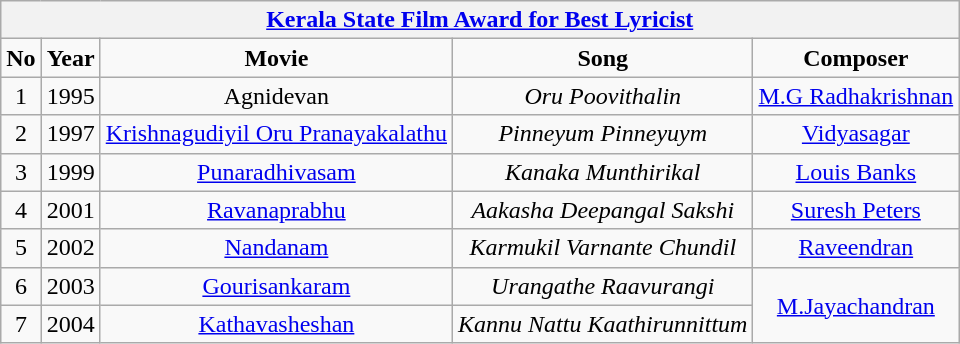<table class="wikitable" style="text-align:center" style="font-size: 90%;">
<tr>
<th colspan="5"><a href='#'>Kerala State Film Award for Best Lyricist</a></th>
</tr>
<tr>
<td><strong>No</strong></td>
<td><strong>Year</strong></td>
<td><strong>Movie</strong></td>
<td><strong>Song</strong></td>
<td><strong>Composer</strong></td>
</tr>
<tr>
<td>1</td>
<td>1995</td>
<td>Agnidevan</td>
<td><em>Oru Poovithalin</em></td>
<td><a href='#'>M.G Radhakrishnan</a></td>
</tr>
<tr>
<td>2</td>
<td>1997</td>
<td><a href='#'>Krishnagudiyil Oru Pranayakalathu</a></td>
<td><em>Pinneyum Pinneyuym</em></td>
<td><a href='#'>Vidyasagar</a></td>
</tr>
<tr>
<td>3</td>
<td>1999</td>
<td><a href='#'>Punaradhivasam</a></td>
<td><em>Kanaka Munthirikal</em></td>
<td><a href='#'>Louis Banks</a></td>
</tr>
<tr>
<td>4</td>
<td>2001</td>
<td><a href='#'>Ravanaprabhu</a></td>
<td><em>Aakasha Deepangal Sakshi</em></td>
<td><a href='#'>Suresh Peters</a></td>
</tr>
<tr>
<td>5</td>
<td>2002</td>
<td><a href='#'>Nandanam</a></td>
<td><em>Karmukil Varnante Chundil</em></td>
<td><a href='#'>Raveendran</a></td>
</tr>
<tr>
<td>6</td>
<td>2003</td>
<td><a href='#'>Gourisankaram</a></td>
<td><em>Urangathe Raavurangi</em></td>
<td rowspan="2"><a href='#'>M.Jayachandran</a></td>
</tr>
<tr>
<td>7</td>
<td>2004</td>
<td><a href='#'>Kathavasheshan</a></td>
<td><em>Kannu Nattu</em> <em>Kaathirunnittum</em></td>
</tr>
</table>
